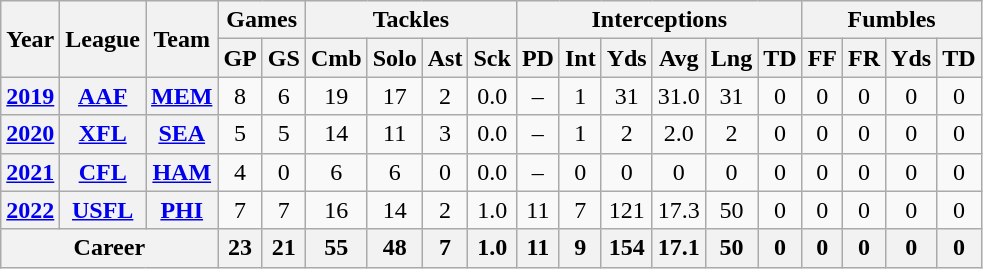<table class="wikitable" style="text-align: center;">
<tr>
<th rowspan="2">Year</th>
<th rowspan="2">League</th>
<th rowspan="2">Team</th>
<th colspan="2">Games</th>
<th colspan="4">Tackles</th>
<th colspan="6">Interceptions</th>
<th colspan="4">Fumbles</th>
</tr>
<tr>
<th>GP</th>
<th>GS</th>
<th>Cmb</th>
<th>Solo</th>
<th>Ast</th>
<th>Sck</th>
<th>PD</th>
<th>Int</th>
<th>Yds</th>
<th>Avg</th>
<th>Lng</th>
<th>TD</th>
<th>FF</th>
<th>FR</th>
<th>Yds</th>
<th>TD</th>
</tr>
<tr>
<th><a href='#'>2019</a></th>
<th><a href='#'>AAF</a></th>
<th><a href='#'>MEM</a></th>
<td>8</td>
<td>6</td>
<td>19</td>
<td>17</td>
<td>2</td>
<td>0.0</td>
<td>–</td>
<td>1</td>
<td>31</td>
<td>31.0</td>
<td>31</td>
<td>0</td>
<td>0</td>
<td>0</td>
<td>0</td>
<td>0</td>
</tr>
<tr>
<th><a href='#'>2020</a></th>
<th><a href='#'>XFL</a></th>
<th><a href='#'>SEA</a></th>
<td>5</td>
<td>5</td>
<td>14</td>
<td>11</td>
<td>3</td>
<td>0.0</td>
<td>–</td>
<td>1</td>
<td>2</td>
<td>2.0</td>
<td>2</td>
<td>0</td>
<td>0</td>
<td>0</td>
<td>0</td>
<td>0</td>
</tr>
<tr>
<th><a href='#'>2021</a></th>
<th><a href='#'>CFL</a></th>
<th><a href='#'>HAM</a></th>
<td>4</td>
<td>0</td>
<td>6</td>
<td>6</td>
<td>0</td>
<td>0.0</td>
<td>–</td>
<td>0</td>
<td>0</td>
<td>0</td>
<td>0</td>
<td>0</td>
<td>0</td>
<td>0</td>
<td>0</td>
<td>0</td>
</tr>
<tr>
<th><a href='#'>2022</a></th>
<th><a href='#'>USFL</a></th>
<th><a href='#'>PHI</a></th>
<td>7</td>
<td>7</td>
<td>16</td>
<td>14</td>
<td>2</td>
<td>1.0</td>
<td>11</td>
<td>7</td>
<td>121</td>
<td>17.3</td>
<td>50</td>
<td>0</td>
<td>0</td>
<td>0</td>
<td>0</td>
<td>0</td>
</tr>
<tr>
<th colspan="3">Career</th>
<th>23</th>
<th>21</th>
<th>55</th>
<th>48</th>
<th>7</th>
<th>1.0</th>
<th>11</th>
<th>9</th>
<th>154</th>
<th>17.1</th>
<th>50</th>
<th>0</th>
<th>0</th>
<th>0</th>
<th>0</th>
<th>0</th>
</tr>
</table>
